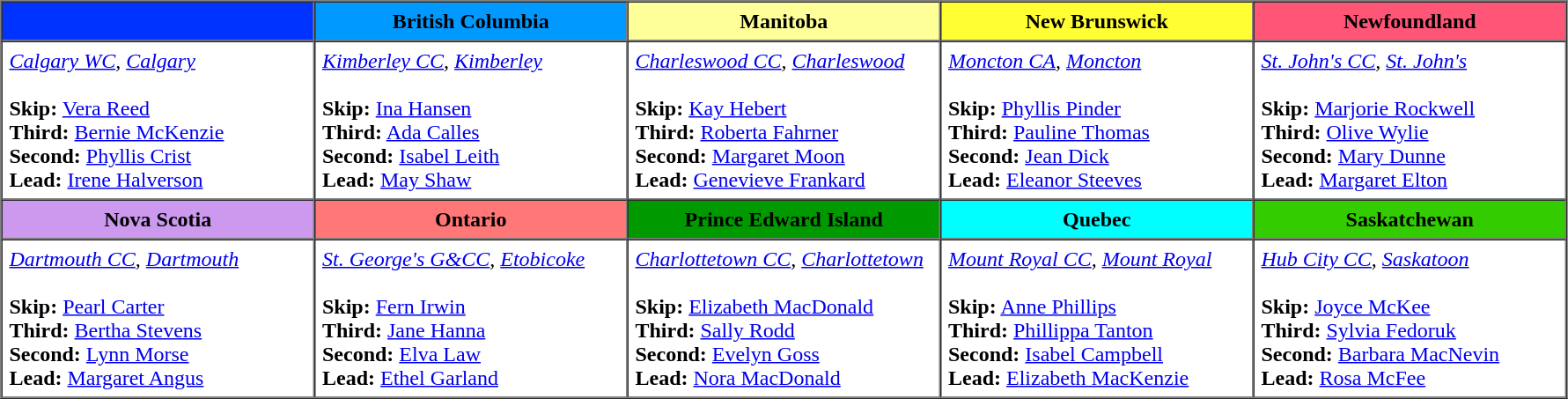<table border=1 cellpadding=5 cellspacing=0>
<tr>
<th bgcolor="#0033ff" width="225"></th>
<th bgcolor="#0099ff" width="225">British Columbia</th>
<th bgcolor="#ffff99" width="225">Manitoba</th>
<th bgcolor="#ffff33" width="225">New Brunswick</th>
<th bgcolor="#ff5577" width="225">Newfoundland</th>
</tr>
<tr>
<td><em><a href='#'>Calgary WC</a>, <a href='#'>Calgary</a></em> <br><br><strong>Skip:</strong>  <a href='#'>Vera Reed</a> <br>
<strong>Third:</strong>  <a href='#'>Bernie McKenzie</a> <br>
<strong>Second:</strong>  <a href='#'>Phyllis Crist</a> <br>
<strong>Lead:</strong> <a href='#'>Irene Halverson</a></td>
<td><em><a href='#'>Kimberley CC</a>, <a href='#'>Kimberley</a></em> <br><br><strong>Skip:</strong>  <a href='#'>Ina Hansen</a> <br>
<strong>Third:</strong>  <a href='#'>Ada Calles</a> <br>
<strong>Second:</strong>  <a href='#'>Isabel Leith</a> <br>
<strong>Lead:</strong> <a href='#'>May Shaw</a></td>
<td><em><a href='#'>Charleswood CC</a>, <a href='#'>Charleswood</a></em> <br><br><strong>Skip:</strong> <a href='#'>Kay Hebert</a> <br>
<strong>Third:</strong> <a href='#'>Roberta Fahrner</a> <br>
<strong>Second:</strong> <a href='#'>Margaret Moon</a> <br>
<strong>Lead:</strong> <a href='#'>Genevieve Frankard</a></td>
<td><em><a href='#'>Moncton CA</a>, <a href='#'>Moncton</a></em> <br><br><strong>Skip:</strong> <a href='#'>Phyllis Pinder</a>   <br>
<strong>Third:</strong> <a href='#'>Pauline Thomas</a>  <br>
<strong>Second:</strong> <a href='#'>Jean Dick</a> <br>
<strong>Lead:</strong> <a href='#'>Eleanor Steeves</a></td>
<td><em><a href='#'>St. John's CC</a>, <a href='#'>St. John's</a></em> <br><br><strong>Skip:</strong> <a href='#'>Marjorie Rockwell</a> <br>
<strong>Third:</strong> <a href='#'>Olive Wylie</a> <br>
<strong>Second:</strong> <a href='#'>Mary Dunne</a> <br>
<strong>Lead:</strong> <a href='#'>Margaret Elton</a></td>
</tr>
<tr border=1 cellpadding=5 cellspacing=0>
<th bgcolor="#cc99ee" width="200">Nova Scotia</th>
<th bgcolor="#ff7777" width="200">Ontario</th>
<th bgcolor="#009900" width="200">Prince Edward Island</th>
<th bgcolor="#00ffff" width="200">Quebec</th>
<th bgcolor="#33cc00" width="200">Saskatchewan</th>
</tr>
<tr>
<td><em><a href='#'>Dartmouth CC</a>, <a href='#'>Dartmouth</a></em> <br><br><strong>Skip:</strong> <a href='#'>Pearl Carter</a>   <br>
<strong>Third:</strong> <a href='#'>Bertha Stevens</a>  <br>
<strong>Second:</strong> <a href='#'>Lynn Morse</a> <br>
<strong>Lead:</strong> <a href='#'>Margaret Angus</a></td>
<td><em><a href='#'>St. George's G&CC</a>, <a href='#'>Etobicoke</a></em> <br><br><strong>Skip:</strong> <a href='#'>Fern Irwin</a>   <br>
<strong>Third:</strong> <a href='#'>Jane Hanna</a>  <br>
<strong>Second:</strong> <a href='#'>Elva Law</a> <br>
<strong>Lead:</strong> <a href='#'>Ethel Garland</a></td>
<td><em><a href='#'>Charlottetown CC</a>, <a href='#'>Charlottetown</a></em> <br><br><strong>Skip:</strong> <a href='#'>Elizabeth MacDonald</a><br>
<strong>Third:</strong> <a href='#'>Sally Rodd</a><br>
<strong>Second:</strong> <a href='#'>Evelyn Goss</a><br>
<strong>Lead:</strong> <a href='#'>Nora MacDonald</a></td>
<td><em><a href='#'>Mount Royal CC</a>, <a href='#'>Mount Royal</a></em> <br><br><strong>Skip:</strong> <a href='#'>Anne Phillips</a> <br>
<strong>Third:</strong> <a href='#'>Phillippa Tanton</a> <br>
<strong>Second:</strong> <a href='#'>Isabel Campbell</a> <br>
<strong>Lead:</strong> <a href='#'>Elizabeth MacKenzie</a></td>
<td><em><a href='#'>Hub City CC</a>, <a href='#'>Saskatoon</a></em> <br><br><strong>Skip:</strong> <a href='#'>Joyce McKee</a> <br>
<strong>Third:</strong> <a href='#'>Sylvia Fedoruk</a><br>
<strong>Second:</strong> <a href='#'>Barbara MacNevin</a><br>
<strong>Lead:</strong> <a href='#'>Rosa McFee</a></td>
</tr>
</table>
